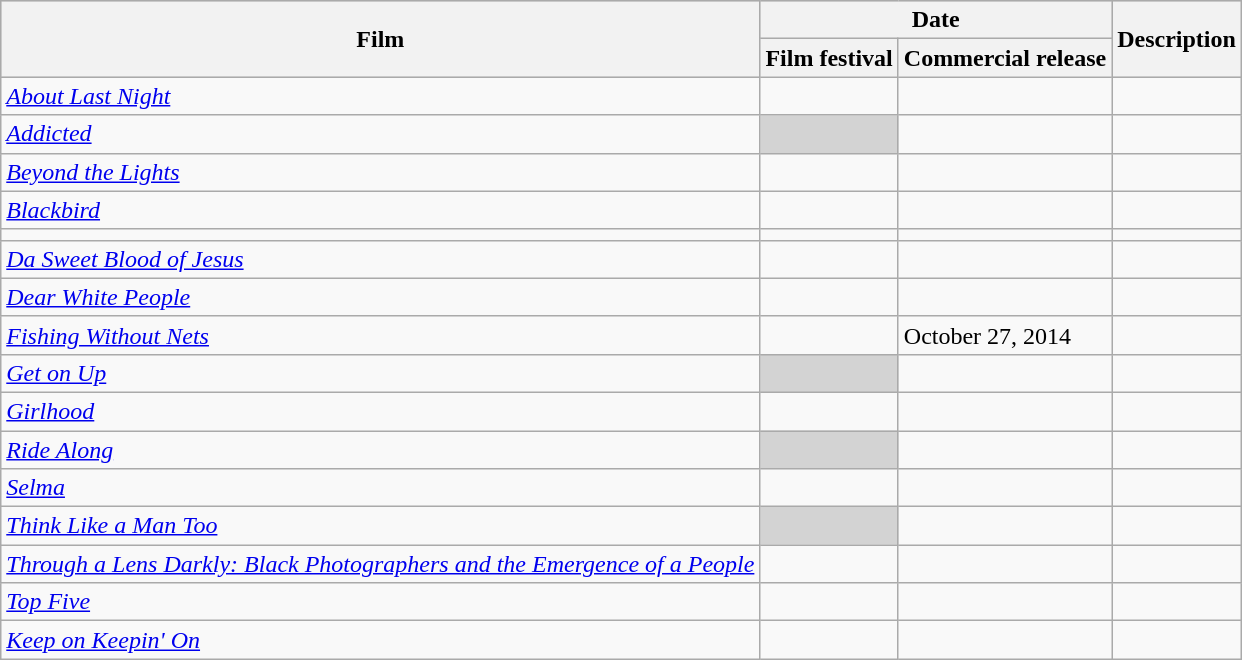<table class="wikitable sortable">
<tr style="background:#ccc; text-align:center;">
<th scope="col" rowspan="2">Film</th>
<th scope="col" colspan="2">Date</th>
<th scope="col" rowspan="2" class="unsortable">Description</th>
</tr>
<tr>
<th>Film festival</th>
<th>Commercial release</th>
</tr>
<tr>
<td><em><a href='#'>About Last Night</a></em></td>
<td></td>
<td></td>
<td></td>
</tr>
<tr>
<td><em><a href='#'>Addicted</a></em></td>
<td style="background: lightgray"></td>
<td></td>
<td></td>
</tr>
<tr>
<td><em><a href='#'>Beyond the Lights</a></em></td>
<td></td>
<td></td>
<td></td>
</tr>
<tr>
<td><em><a href='#'>Blackbird</a></em></td>
<td></td>
<td></td>
<td></td>
</tr>
<tr>
<td><em></em></td>
<td></td>
<td></td>
<td></td>
</tr>
<tr>
<td><em><a href='#'>Da Sweet Blood of Jesus</a></em></td>
<td></td>
<td></td>
<td></td>
</tr>
<tr>
<td><em><a href='#'>Dear White People</a></em></td>
<td></td>
<td></td>
<td></td>
</tr>
<tr>
<td><em><a href='#'>Fishing Without Nets</a></em></td>
<td></td>
<td>October 27, 2014</td>
<td></td>
</tr>
<tr>
<td><em><a href='#'>Get on Up</a></em></td>
<td style="background: lightgray"></td>
<td></td>
<td></td>
</tr>
<tr>
<td><em><a href='#'>Girlhood</a></em></td>
<td></td>
<td></td>
<td></td>
</tr>
<tr>
<td><em><a href='#'>Ride Along</a></em></td>
<td style="background: lightgray"></td>
<td></td>
<td></td>
</tr>
<tr>
<td><em><a href='#'>Selma</a></em></td>
<td></td>
<td></td>
<td></td>
</tr>
<tr>
<td><em><a href='#'>Think Like a Man Too</a></em></td>
<td style="background: lightgray"></td>
<td></td>
<td></td>
</tr>
<tr>
<td><em><a href='#'>Through a Lens Darkly: Black Photographers and the Emergence of a People</a></em></td>
<td></td>
<td></td>
<td></td>
</tr>
<tr>
<td><em><a href='#'>Top Five</a></em></td>
<td></td>
<td></td>
<td></td>
</tr>
<tr>
<td><em><a href='#'>Keep on Keepin' On</a></em></td>
<td></td>
<td></td>
<td></td>
</tr>
</table>
